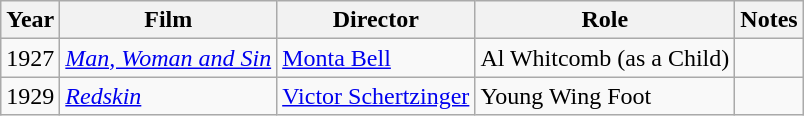<table class="wikitable">
<tr>
<th>Year</th>
<th>Film</th>
<th>Director</th>
<th>Role</th>
<th>Notes</th>
</tr>
<tr>
<td>1927</td>
<td><em><a href='#'>Man, Woman and Sin</a></em></td>
<td><a href='#'>Monta Bell</a></td>
<td>Al Whitcomb (as a Child)</td>
<td></td>
</tr>
<tr>
<td>1929</td>
<td><em><a href='#'>Redskin</a></em></td>
<td><a href='#'>Victor Schertzinger</a></td>
<td>Young Wing Foot</td>
<td><small></small></td>
</tr>
</table>
